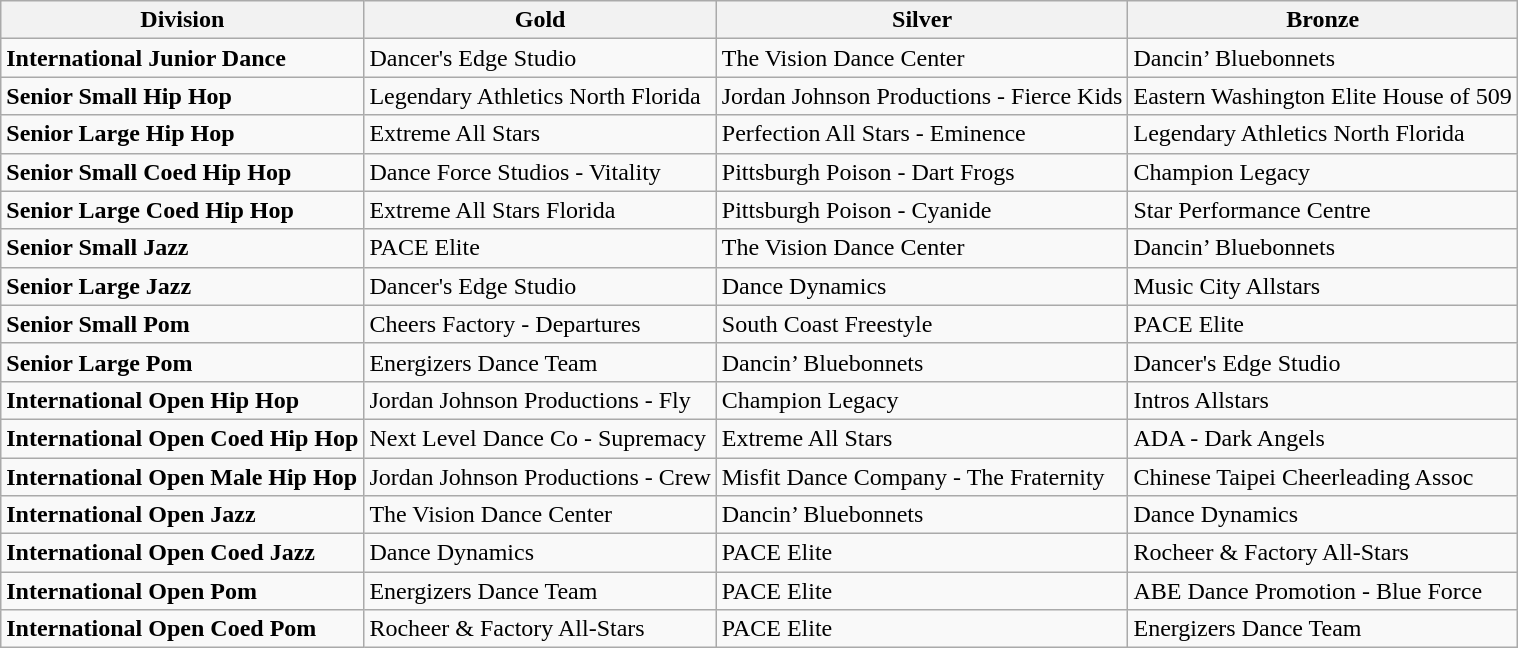<table class="wikitable">
<tr>
<th>Division</th>
<th>Gold</th>
<th>Silver</th>
<th>Bronze</th>
</tr>
<tr>
<td><strong>International Junior Dance</strong></td>
<td>Dancer's Edge Studio</td>
<td>The Vision Dance Center</td>
<td>Dancin’ Bluebonnets</td>
</tr>
<tr>
<td><strong>Senior Small Hip Hop</strong></td>
<td>Legendary Athletics North Florida</td>
<td>Jordan Johnson Productions - Fierce Kids</td>
<td>Eastern Washington Elite House of 509</td>
</tr>
<tr>
<td><strong>Senior Large Hip Hop</strong></td>
<td>Extreme All Stars</td>
<td>Perfection All Stars - Eminence</td>
<td>Legendary Athletics North Florida</td>
</tr>
<tr>
<td><strong>Senior Small Coed Hip Hop</strong></td>
<td>Dance Force Studios - Vitality</td>
<td>Pittsburgh Poison - Dart Frogs</td>
<td>Champion Legacy</td>
</tr>
<tr>
<td><strong>Senior Large Coed Hip Hop</strong></td>
<td>Extreme All Stars Florida</td>
<td>Pittsburgh Poison - Cyanide</td>
<td>Star Performance Centre</td>
</tr>
<tr>
<td><strong>Senior Small Jazz</strong></td>
<td>PACE Elite</td>
<td>The Vision Dance Center</td>
<td>Dancin’ Bluebonnets</td>
</tr>
<tr>
<td><strong>Senior Large Jazz</strong></td>
<td>Dancer's Edge Studio</td>
<td>Dance Dynamics</td>
<td>Music City Allstars</td>
</tr>
<tr>
<td><strong>Senior Small Pom</strong></td>
<td>Cheers Factory - Departures</td>
<td>South Coast Freestyle</td>
<td>PACE Elite</td>
</tr>
<tr>
<td><strong>Senior Large Pom</strong></td>
<td>Energizers Dance Team</td>
<td>Dancin’ Bluebonnets</td>
<td>Dancer's Edge Studio</td>
</tr>
<tr>
<td><strong>International Open Hip Hop</strong></td>
<td>Jordan Johnson Productions - Fly</td>
<td>Champion Legacy</td>
<td>Intros Allstars</td>
</tr>
<tr>
<td><strong>International Open Coed Hip Hop</strong></td>
<td>Next Level Dance Co - Supremacy</td>
<td>Extreme All Stars</td>
<td>ADA - Dark Angels</td>
</tr>
<tr>
<td><strong>International Open Male Hip Hop</strong></td>
<td>Jordan Johnson Productions - Crew</td>
<td>Misfit Dance Company - The Fraternity</td>
<td>Chinese Taipei Cheerleading Assoc</td>
</tr>
<tr>
<td><strong>International Open Jazz</strong></td>
<td>The Vision Dance Center</td>
<td>Dancin’ Bluebonnets</td>
<td>Dance Dynamics</td>
</tr>
<tr>
<td><strong>International Open Coed Jazz</strong></td>
<td>Dance Dynamics</td>
<td>PACE Elite</td>
<td>Rocheer & Factory All-Stars</td>
</tr>
<tr>
<td><strong>International Open Pom</strong></td>
<td>Energizers Dance Team</td>
<td>PACE Elite</td>
<td>ABE Dance Promotion - Blue Force</td>
</tr>
<tr>
<td><strong>International Open Coed Pom</strong></td>
<td>Rocheer & Factory All-Stars</td>
<td>PACE Elite</td>
<td>Energizers Dance Team</td>
</tr>
</table>
